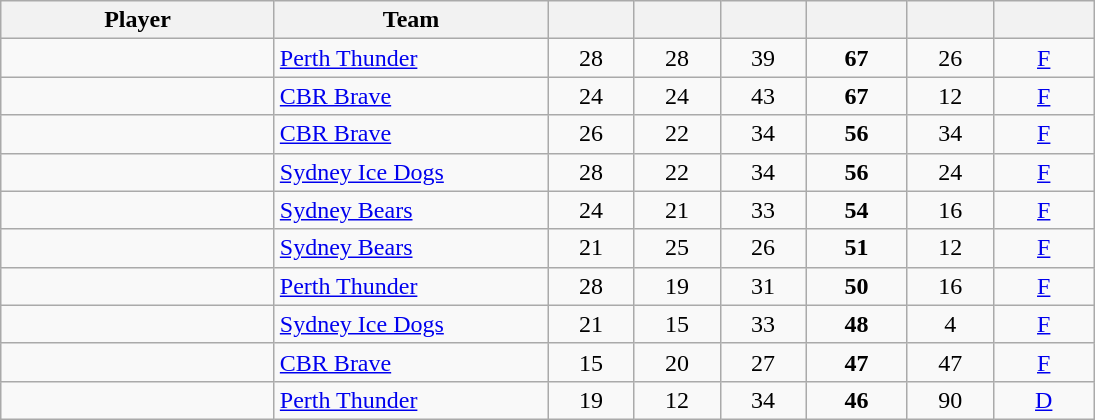<table class="wikitable sortable" style="text-align:center;">
<tr>
<th width="175px">Player</th>
<th width="175px">Team</th>
<th width="50px"></th>
<th width="50px"></th>
<th width="50px"></th>
<th width="60px"></th>
<th width="50px"></th>
<th width="60px"></th>
</tr>
<tr>
<td align="left"></td>
<td align="left"><a href='#'>Perth Thunder</a></td>
<td>28</td>
<td>28</td>
<td>39</td>
<td><strong>67</strong></td>
<td>26</td>
<td><a href='#'>F</a></td>
</tr>
<tr>
<td align="left"></td>
<td align="left"><a href='#'>CBR Brave</a></td>
<td>24</td>
<td>24</td>
<td>43</td>
<td><strong>67</strong></td>
<td>12</td>
<td><a href='#'>F</a></td>
</tr>
<tr>
<td align="left"></td>
<td align="left"><a href='#'>CBR Brave</a></td>
<td>26</td>
<td>22</td>
<td>34</td>
<td><strong>56</strong></td>
<td>34</td>
<td><a href='#'>F</a></td>
</tr>
<tr>
<td align="left"></td>
<td align="left"><a href='#'>Sydney Ice Dogs</a></td>
<td>28</td>
<td>22</td>
<td>34</td>
<td><strong>56</strong></td>
<td>24</td>
<td><a href='#'>F</a></td>
</tr>
<tr>
<td align="left"></td>
<td align="left"><a href='#'>Sydney Bears</a></td>
<td>24</td>
<td>21</td>
<td>33</td>
<td><strong>54</strong></td>
<td>16</td>
<td><a href='#'>F</a></td>
</tr>
<tr>
<td align="left"></td>
<td align="left"><a href='#'>Sydney Bears</a></td>
<td>21</td>
<td>25</td>
<td>26</td>
<td><strong>51</strong></td>
<td>12</td>
<td><a href='#'>F</a></td>
</tr>
<tr>
<td align="left"></td>
<td align="left"><a href='#'>Perth Thunder</a></td>
<td>28</td>
<td>19</td>
<td>31</td>
<td><strong>50</strong></td>
<td>16</td>
<td><a href='#'>F</a></td>
</tr>
<tr>
<td align="left"></td>
<td align="left"><a href='#'>Sydney Ice Dogs</a></td>
<td>21</td>
<td>15</td>
<td>33</td>
<td><strong>48</strong></td>
<td>4</td>
<td><a href='#'>F</a></td>
</tr>
<tr>
<td align="left"></td>
<td align="left"><a href='#'>CBR Brave</a></td>
<td>15</td>
<td>20</td>
<td>27</td>
<td><strong>47</strong></td>
<td>47</td>
<td><a href='#'>F</a></td>
</tr>
<tr>
<td align="left"></td>
<td align="left"><a href='#'>Perth Thunder</a></td>
<td>19</td>
<td>12</td>
<td>34</td>
<td><strong>46</strong></td>
<td>90</td>
<td><a href='#'>D</a></td>
</tr>
</table>
